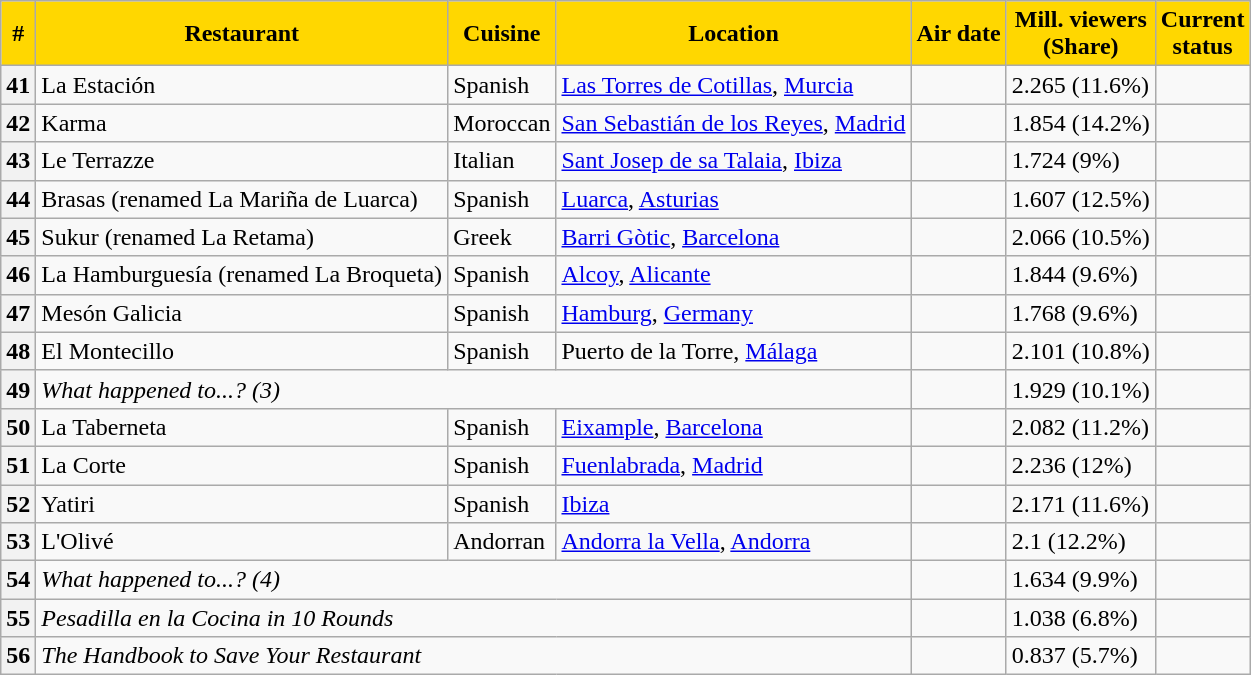<table class=wikitable>
<tr style="background:Gold">
<td align=center><strong>#</strong></td>
<td align=center><strong>Restaurant</strong></td>
<td align=center><strong>Cuisine</strong></td>
<td align=center><strong>Location</strong></td>
<td align=center><strong>Air date</strong></td>
<td align=center><strong>Mill. viewers<br>(Share)</strong></td>
<td align=center><strong>Current<br>status</strong></td>
</tr>
<tr>
<th>41</th>
<td>La Estación</td>
<td>Spanish</td>
<td><a href='#'>Las Torres de Cotillas</a>, <a href='#'>Murcia</a></td>
<td></td>
<td>2.265 (11.6%)</td>
<td></td>
</tr>
<tr>
<th>42</th>
<td>Karma</td>
<td>Moroccan</td>
<td><a href='#'>San Sebastián de los Reyes</a>, <a href='#'>Madrid</a></td>
<td></td>
<td>1.854 (14.2%)</td>
<td></td>
</tr>
<tr>
<th>43</th>
<td>Le Terrazze</td>
<td>Italian</td>
<td><a href='#'>Sant Josep de sa Talaia</a>, <a href='#'>Ibiza</a></td>
<td></td>
<td>1.724 (9%)</td>
<td></td>
</tr>
<tr>
<th>44</th>
<td>Brasas (renamed La Mariña de Luarca)</td>
<td>Spanish</td>
<td><a href='#'>Luarca</a>, <a href='#'>Asturias</a></td>
<td></td>
<td>1.607 (12.5%)</td>
<td></td>
</tr>
<tr>
<th>45</th>
<td>Sukur (renamed La Retama)</td>
<td>Greek</td>
<td><a href='#'>Barri Gòtic</a>, <a href='#'>Barcelona</a></td>
<td></td>
<td>2.066 (10.5%)</td>
<td></td>
</tr>
<tr>
<th>46</th>
<td>La Hamburguesía (renamed La Broqueta)</td>
<td>Spanish</td>
<td><a href='#'>Alcoy</a>, <a href='#'>Alicante</a></td>
<td></td>
<td>1.844 (9.6%)</td>
<td></td>
</tr>
<tr>
<th>47</th>
<td>Mesón Galicia</td>
<td>Spanish</td>
<td><a href='#'>Hamburg</a>, <a href='#'>Germany</a></td>
<td></td>
<td>1.768 (9.6%)</td>
<td></td>
</tr>
<tr>
<th>48</th>
<td>El Montecillo</td>
<td>Spanish</td>
<td>Puerto de la Torre, <a href='#'>Málaga</a></td>
<td></td>
<td>2.101 (10.8%)</td>
<td></td>
</tr>
<tr>
<th>49</th>
<td colspan=3><em>What happened to...? (3)</em> </td>
<td></td>
<td>1.929 (10.1%)</td>
<td></td>
</tr>
<tr>
<th>50</th>
<td>La Taberneta</td>
<td>Spanish</td>
<td><a href='#'>Eixample</a>, <a href='#'>Barcelona</a></td>
<td></td>
<td>2.082 (11.2%)</td>
<td></td>
</tr>
<tr>
<th>51</th>
<td>La Corte</td>
<td>Spanish</td>
<td><a href='#'>Fuenlabrada</a>, <a href='#'>Madrid</a></td>
<td></td>
<td>2.236 (12%)</td>
<td></td>
</tr>
<tr>
<th>52</th>
<td>Yatiri</td>
<td>Spanish</td>
<td><a href='#'>Ibiza</a></td>
<td></td>
<td>2.171 (11.6%)</td>
<td></td>
</tr>
<tr>
<th>53</th>
<td>L'Olivé</td>
<td>Andorran</td>
<td><a href='#'>Andorra la Vella</a>, <a href='#'>Andorra</a></td>
<td></td>
<td>2.1 (12.2%)</td>
<td></td>
</tr>
<tr>
<th>54</th>
<td colspan=3><em>What happened to...? (4)</em> </td>
<td></td>
<td>1.634 (9.9%)</td>
<td></td>
</tr>
<tr>
<th>55</th>
<td colspan=3><em>Pesadilla en la Cocina in 10 Rounds</em></td>
<td></td>
<td>1.038 (6.8%)</td>
<td></td>
</tr>
<tr>
<th>56</th>
<td colspan=3><em>The Handbook to Save Your Restaurant</em></td>
<td></td>
<td>0.837 (5.7%)</td>
<td></td>
</tr>
</table>
